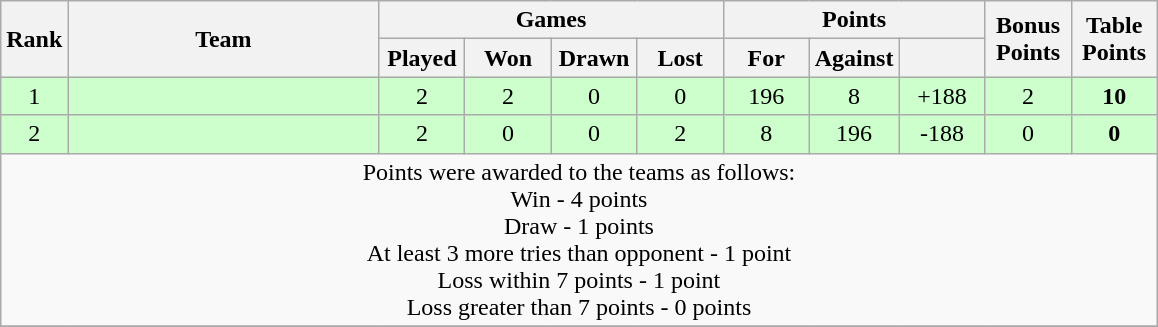<table class="wikitable"  style="text-align: center;">
<tr>
<th rowspan="2" width="20">Rank</th>
<th rowspan="2" width="200">Team</th>
<th colspan="4">Games</th>
<th colspan="3">Points</th>
<th rowspan="2" width="50">Bonus<br>Points</th>
<th rowspan="2" width="50">Table Points</th>
</tr>
<tr>
<th width="50">Played</th>
<th width="50">Won</th>
<th width="50">Drawn</th>
<th width="50">Lost</th>
<th width="50">For</th>
<th width="50">Against</th>
<th width="50"></th>
</tr>
<tr bgcolor="#ccffcc">
<td>1</td>
<td align="left"></td>
<td>2</td>
<td>2</td>
<td>0</td>
<td>0</td>
<td>196</td>
<td>8</td>
<td>+188</td>
<td>2</td>
<td><strong>10</strong></td>
</tr>
<tr bgcolor="#ccffcc">
<td>2</td>
<td align="left"></td>
<td>2</td>
<td>0</td>
<td>0</td>
<td>2</td>
<td>8</td>
<td>196</td>
<td>-188</td>
<td>0</td>
<td><strong>0</strong></td>
</tr>
<tr>
<td colspan="100%" style="text-align:center;">Points were awarded to the teams as follows:<br>Win - 4 points<br>Draw - 1 points<br> At least 3 more tries than opponent - 1 point<br> Loss within 7 points - 1 point<br>Loss greater than 7 points - 0 points</td>
</tr>
<tr>
</tr>
</table>
